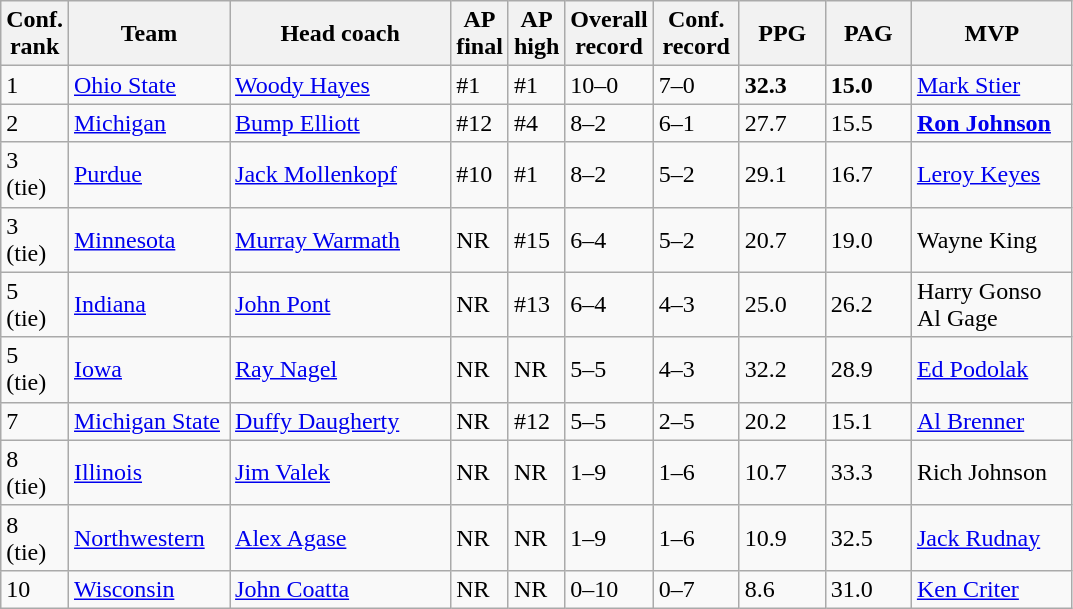<table class="sortable wikitable">
<tr>
<th width="25">Conf. rank</th>
<th width="100">Team</th>
<th width="140">Head coach</th>
<th width="25">AP final</th>
<th width="25">AP high</th>
<th width="50">Overall record</th>
<th width="50">Conf. record</th>
<th width="50">PPG</th>
<th width="50">PAG</th>
<th width="100">MVP</th>
</tr>
<tr align="left" bgcolor="">
<td>1</td>
<td><a href='#'>Ohio State</a></td>
<td><a href='#'>Woody Hayes</a></td>
<td>#1</td>
<td>#1</td>
<td>10–0</td>
<td>7–0</td>
<td><strong>32.3</strong></td>
<td><strong>15.0</strong></td>
<td><a href='#'>Mark Stier</a></td>
</tr>
<tr align="left" bgcolor="">
<td>2</td>
<td><a href='#'>Michigan</a></td>
<td><a href='#'>Bump Elliott</a></td>
<td>#12</td>
<td>#4</td>
<td>8–2</td>
<td>6–1</td>
<td>27.7</td>
<td>15.5</td>
<td><strong><a href='#'>Ron Johnson</a></strong></td>
</tr>
<tr align="left" bgcolor="">
<td>3 (tie)</td>
<td><a href='#'>Purdue</a></td>
<td><a href='#'>Jack Mollenkopf</a></td>
<td>#10</td>
<td>#1</td>
<td>8–2</td>
<td>5–2</td>
<td>29.1</td>
<td>16.7</td>
<td><a href='#'>Leroy Keyes</a></td>
</tr>
<tr align="left" bgcolor="">
<td>3 (tie)</td>
<td><a href='#'>Minnesota</a></td>
<td><a href='#'>Murray Warmath</a></td>
<td>NR</td>
<td>#15</td>
<td>6–4</td>
<td>5–2</td>
<td>20.7</td>
<td>19.0</td>
<td>Wayne King</td>
</tr>
<tr align="left" bgcolor="">
<td>5 (tie)</td>
<td><a href='#'>Indiana</a></td>
<td><a href='#'>John Pont</a></td>
<td>NR</td>
<td>#13</td>
<td>6–4</td>
<td>4–3</td>
<td>25.0</td>
<td>26.2</td>
<td>Harry Gonso<br>Al Gage</td>
</tr>
<tr align="left" bgcolor="">
<td>5 (tie)</td>
<td><a href='#'>Iowa</a></td>
<td><a href='#'>Ray Nagel</a></td>
<td>NR</td>
<td>NR</td>
<td>5–5</td>
<td>4–3</td>
<td>32.2</td>
<td>28.9</td>
<td><a href='#'>Ed Podolak</a></td>
</tr>
<tr align="left" bgcolor="">
<td>7</td>
<td><a href='#'>Michigan State</a></td>
<td><a href='#'>Duffy Daugherty</a></td>
<td>NR</td>
<td>#12</td>
<td>5–5</td>
<td>2–5</td>
<td>20.2</td>
<td>15.1</td>
<td><a href='#'>Al Brenner</a></td>
</tr>
<tr align="left" bgcolor="">
<td>8 (tie)</td>
<td><a href='#'>Illinois</a></td>
<td><a href='#'>Jim Valek</a></td>
<td>NR</td>
<td>NR</td>
<td>1–9</td>
<td>1–6</td>
<td>10.7</td>
<td>33.3</td>
<td>Rich Johnson</td>
</tr>
<tr align="left" bgcolor="">
<td>8 (tie)</td>
<td><a href='#'>Northwestern</a></td>
<td><a href='#'>Alex Agase</a></td>
<td>NR</td>
<td>NR</td>
<td>1–9</td>
<td>1–6</td>
<td>10.9</td>
<td>32.5</td>
<td><a href='#'>Jack Rudnay</a></td>
</tr>
<tr align="left" bgcolor="">
<td>10</td>
<td><a href='#'>Wisconsin</a></td>
<td><a href='#'>John Coatta</a></td>
<td>NR</td>
<td>NR</td>
<td>0–10</td>
<td>0–7</td>
<td>8.6</td>
<td>31.0</td>
<td><a href='#'>Ken Criter</a></td>
</tr>
</table>
